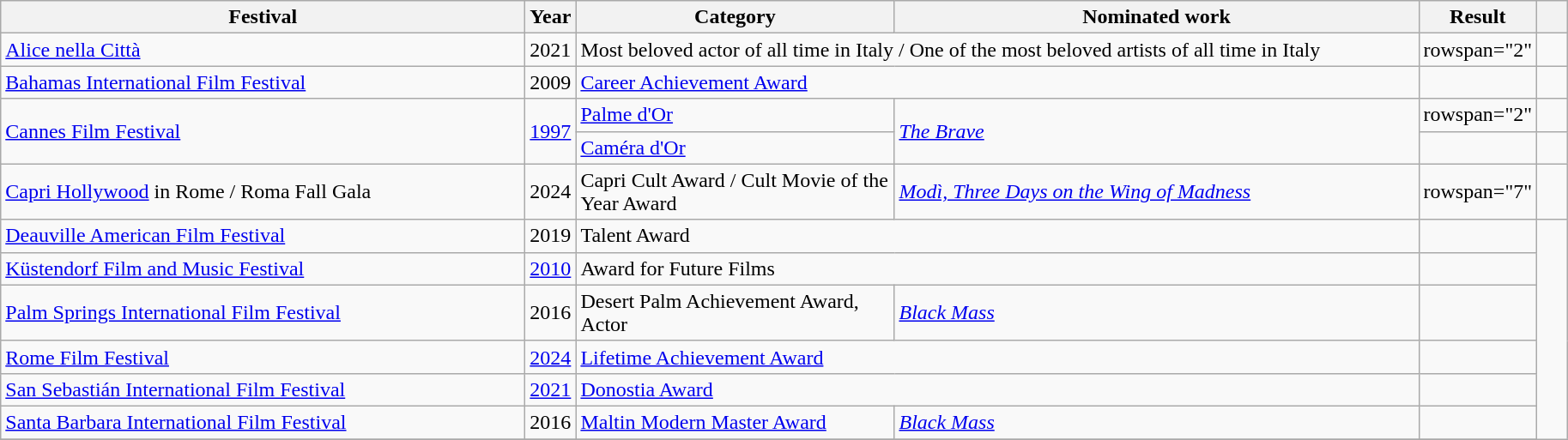<table class= "wikitable plainrowheaders sortable">
<tr>
<th scope="col" style="width:25em;">Festival</th>
<th scope="col" style="width:1em;">Year</th>
<th scope="col" style="width:15em;">Category</th>
<th scope="col" style="width:25em;">Nominated work</th>
<th scope="col" style="width:5em;">Result</th>
<th scope="col" style="width:1em;" class="unsortable"></th>
</tr>
<tr>
<td><a href='#'>Alice nella Città</a></td>
<td>2021</td>
<td colspan=2>Most beloved actor of all time in Italy / One of the most beloved artists of all time in Italy</td>
<td>rowspan="2" </td>
<td></td>
</tr>
<tr>
<td><a href='#'>Bahamas International Film Festival</a></td>
<td>2009</td>
<td colspan=2><a href='#'>Career Achievement Award</a></td>
<td></td>
</tr>
<tr>
<td rowspan="2"><a href='#'>Cannes Film Festival</a></td>
<td rowspan="2"><a href='#'>1997</a></td>
<td><a href='#'>Palme d'Or</a></td>
<td rowspan="2"><em><a href='#'>The Brave</a></em></td>
<td>rowspan="2" </td>
<td></td>
</tr>
<tr>
<td><a href='#'>Caméra d'Or</a></td>
<td></td>
</tr>
<tr>
<td><a href='#'>Capri Hollywood</a> in Rome / Roma Fall Gala</td>
<td>2024</td>
<td>Capri Cult Award / Cult Movie of the Year Award</td>
<td><em><a href='#'>Modì, Three Days on the Wing of Madness</a></em></td>
<td>rowspan="7" </td>
<td></td>
</tr>
<tr>
<td><a href='#'>Deauville American Film Festival</a></td>
<td>2019</td>
<td colspan=2>Talent Award</td>
<td></td>
</tr>
<tr>
<td><a href='#'>Küstendorf Film and Music Festival</a></td>
<td><a href='#'>2010</a></td>
<td colspan=2>Award for Future Films</td>
<td></td>
</tr>
<tr>
<td><a href='#'>Palm Springs International Film Festival</a></td>
<td>2016</td>
<td>Desert Palm Achievement Award, Actor</td>
<td><a href='#'><em>Black Mass</em></a></td>
<td></td>
</tr>
<tr>
<td><a href='#'>Rome Film Festival</a></td>
<td><a href='#'>2024</a></td>
<td colspan=2><a href='#'>Lifetime Achievement Award</a></td>
<td></td>
</tr>
<tr>
<td><a href='#'>San Sebastián International Film Festival</a></td>
<td><a href='#'>2021</a></td>
<td colspan=2><a href='#'>Donostia Award</a></td>
<td></td>
</tr>
<tr>
<td><a href='#'>Santa Barbara International Film Festival</a></td>
<td>2016</td>
<td><a href='#'>Maltin Modern Master Award</a></td>
<td><a href='#'><em>Black Mass</em></a></td>
<td></td>
</tr>
<tr>
</tr>
</table>
